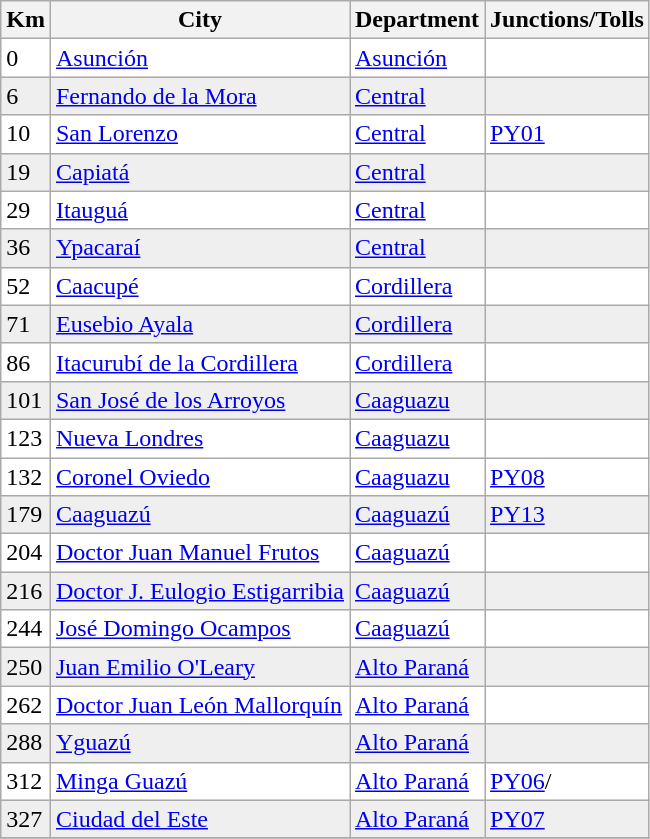<table class="wikitable">
<tr>
<th>Km</th>
<th>City</th>
<th>Department</th>
<th>Junctions/Tolls</th>
</tr>
<tr bgcolor="ffffff">
<td>0</td>
<td><a href='#'>Asunción</a></td>
<td><a href='#'>Asunción</a></td>
<td></td>
</tr>
<tr bgcolor="efefef">
<td>6</td>
<td><a href='#'>Fernando de la Mora</a></td>
<td><a href='#'>Central</a></td>
<td></td>
</tr>
<tr bgcolor="ffffff">
<td>10</td>
<td><a href='#'>San Lorenzo</a></td>
<td><a href='#'>Central</a></td>
<td> <a href='#'>PY01</a></td>
</tr>
<tr bgcolor="efefef">
<td>19</td>
<td><a href='#'>Capiatá</a></td>
<td><a href='#'>Central</a></td>
<td></td>
</tr>
<tr bgcolor="ffffff">
<td>29</td>
<td><a href='#'>Itauguá</a></td>
<td><a href='#'>Central</a></td>
<td></td>
</tr>
<tr bgcolor="efefef">
<td>36</td>
<td><a href='#'>Ypacaraí</a></td>
<td><a href='#'>Central</a></td>
<td></td>
</tr>
<tr bgcolor="ffffff">
<td>52</td>
<td><a href='#'>Caacupé</a></td>
<td><a href='#'>Cordillera</a></td>
<td></td>
</tr>
<tr bgcolor="efefef">
<td>71</td>
<td><a href='#'>Eusebio Ayala</a></td>
<td><a href='#'>Cordillera</a></td>
<td></td>
</tr>
<tr bgcolor="ffffff">
<td>86</td>
<td><a href='#'>Itacurubí de la Cordillera</a></td>
<td><a href='#'>Cordillera</a></td>
<td></td>
</tr>
<tr bgcolor="efefef">
<td>101</td>
<td><a href='#'>San José de los Arroyos</a></td>
<td><a href='#'>Caaguazu</a></td>
<td></td>
</tr>
<tr bgcolor="ffffff">
<td>123</td>
<td><a href='#'>Nueva Londres</a></td>
<td><a href='#'>Caaguazu</a></td>
<td></td>
</tr>
<tr bgcolor="ffffff">
<td>132</td>
<td><a href='#'>Coronel Oviedo</a></td>
<td><a href='#'>Caaguazu</a></td>
<td> <a href='#'>PY08</a></td>
</tr>
<tr bgcolor="efefef">
<td>179</td>
<td><a href='#'>Caaguazú</a></td>
<td><a href='#'>Caaguazú</a></td>
<td> <a href='#'>PY13</a></td>
</tr>
<tr bgcolor="ffffff">
<td>204</td>
<td><a href='#'>Doctor Juan Manuel Frutos</a></td>
<td><a href='#'>Caaguazú</a></td>
<td></td>
</tr>
<tr bgcolor="efefef">
<td>216</td>
<td><a href='#'>Doctor J. Eulogio Estigarribia</a></td>
<td><a href='#'>Caaguazú</a></td>
<td></td>
</tr>
<tr bgcolor="ffffff">
<td>244</td>
<td><a href='#'>José Domingo Ocampos</a></td>
<td><a href='#'>Caaguazú</a></td>
<td></td>
</tr>
<tr bgcolor="efefef">
<td>250</td>
<td><a href='#'>Juan Emilio O'Leary</a></td>
<td><a href='#'>Alto Paraná</a></td>
<td></td>
</tr>
<tr bgcolor="ffffff">
<td>262</td>
<td><a href='#'>Doctor Juan León Mallorquín</a></td>
<td><a href='#'>Alto Paraná</a></td>
<td></td>
</tr>
<tr bgcolor="efefef">
<td>288</td>
<td><a href='#'>Yguazú</a></td>
<td><a href='#'>Alto Paraná</a></td>
<td></td>
</tr>
<tr bgcolor="ffffff">
<td>312</td>
<td><a href='#'>Minga Guazú</a></td>
<td><a href='#'>Alto Paraná</a></td>
<td> <a href='#'>PY06</a>/</td>
</tr>
<tr bgcolor="efefef">
<td>327</td>
<td><a href='#'>Ciudad del Este</a></td>
<td><a href='#'>Alto Paraná</a></td>
<td> <a href='#'>PY07</a></td>
</tr>
<tr bgcolor="ffffff">
</tr>
</table>
